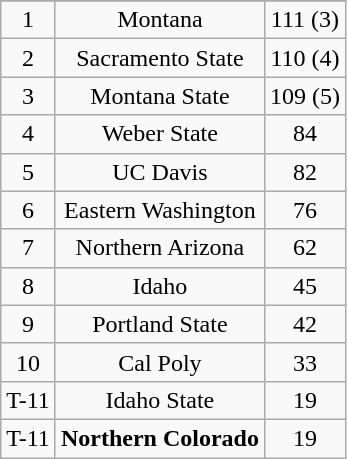<table class="wikitable" style="display: inline-table;">
<tr align="center">
</tr>
<tr align="center">
<td>1</td>
<td>Montana</td>
<td>111 (3)</td>
</tr>
<tr align="center">
<td>2</td>
<td>Sacramento State</td>
<td>110 (4)</td>
</tr>
<tr align="center">
<td>3</td>
<td>Montana State</td>
<td>109 (5)</td>
</tr>
<tr align="center">
<td>4</td>
<td>Weber State</td>
<td>84</td>
</tr>
<tr align="center">
<td>5</td>
<td>UC Davis</td>
<td>82</td>
</tr>
<tr align="center">
<td>6</td>
<td>Eastern Washington</td>
<td>76</td>
</tr>
<tr align="center">
<td>7</td>
<td>Northern Arizona</td>
<td>62</td>
</tr>
<tr align="center">
<td>8</td>
<td>Idaho</td>
<td>45</td>
</tr>
<tr align="center">
<td>9</td>
<td>Portland State</td>
<td>42</td>
</tr>
<tr align="center">
<td>10</td>
<td>Cal Poly</td>
<td>33</td>
</tr>
<tr align="center">
<td>T-11</td>
<td>Idaho State</td>
<td>19</td>
</tr>
<tr align="center">
<td>T-11</td>
<td><strong>Northern Colorado</strong></td>
<td>19</td>
</tr>
</table>
